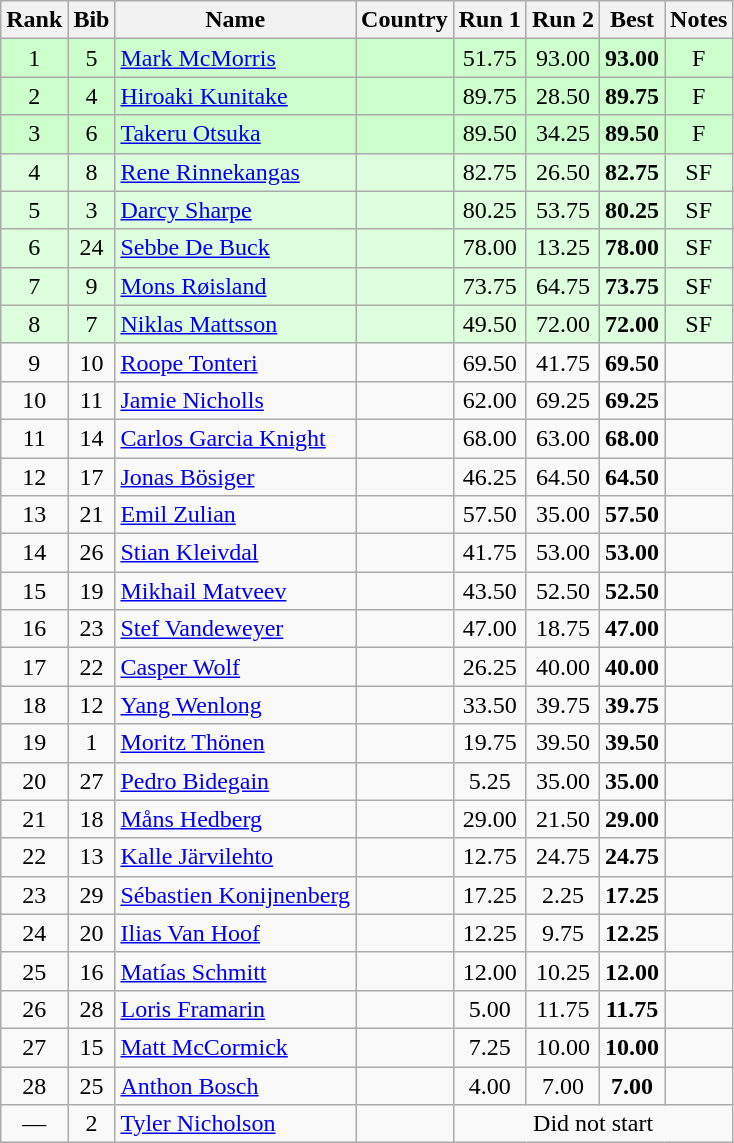<table class="wikitable sortable" style="text-align:center">
<tr>
<th>Rank</th>
<th>Bib</th>
<th>Name</th>
<th>Country</th>
<th>Run 1</th>
<th>Run 2</th>
<th>Best</th>
<th>Notes</th>
</tr>
<tr bgcolor=ccffcc>
<td>1</td>
<td>5</td>
<td align=left><a href='#'>Mark McMorris</a></td>
<td align=left></td>
<td>51.75</td>
<td>93.00</td>
<td><strong>93.00</strong></td>
<td>F</td>
</tr>
<tr bgcolor=ccffcc>
<td>2</td>
<td>4</td>
<td align=left><a href='#'>Hiroaki Kunitake</a></td>
<td align=left></td>
<td>89.75</td>
<td>28.50</td>
<td><strong>89.75</strong></td>
<td>F</td>
</tr>
<tr bgcolor=ccffcc>
<td>3</td>
<td>6</td>
<td align=left><a href='#'>Takeru Otsuka</a></td>
<td align=left></td>
<td>89.50</td>
<td>34.25</td>
<td><strong>89.50</strong></td>
<td>F</td>
</tr>
<tr bgcolor=ddffdd>
<td>4</td>
<td>8</td>
<td align=left><a href='#'>Rene Rinnekangas</a></td>
<td align=left></td>
<td>82.75</td>
<td>26.50</td>
<td><strong>82.75</strong></td>
<td>SF</td>
</tr>
<tr bgcolor=ddffdd>
<td>5</td>
<td>3</td>
<td align=left><a href='#'>Darcy Sharpe</a></td>
<td align=left></td>
<td>80.25</td>
<td>53.75</td>
<td><strong>80.25</strong></td>
<td>SF</td>
</tr>
<tr bgcolor=ddffdd>
<td>6</td>
<td>24</td>
<td align=left><a href='#'>Sebbe De Buck</a></td>
<td align=left></td>
<td>78.00</td>
<td>13.25</td>
<td><strong>78.00</strong></td>
<td>SF</td>
</tr>
<tr bgcolor=ddffdd>
<td>7</td>
<td>9</td>
<td align=left><a href='#'>Mons Røisland</a></td>
<td align=left></td>
<td>73.75</td>
<td>64.75</td>
<td><strong>73.75</strong></td>
<td>SF</td>
</tr>
<tr bgcolor=ddffdd>
<td>8</td>
<td>7</td>
<td align=left><a href='#'>Niklas Mattsson</a></td>
<td align=left></td>
<td>49.50</td>
<td>72.00</td>
<td><strong>72.00</strong></td>
<td>SF</td>
</tr>
<tr>
<td>9</td>
<td>10</td>
<td align=left><a href='#'>Roope Tonteri</a></td>
<td align=left></td>
<td>69.50</td>
<td>41.75</td>
<td><strong>69.50</strong></td>
<td></td>
</tr>
<tr>
<td>10</td>
<td>11</td>
<td align=left><a href='#'>Jamie Nicholls</a></td>
<td align=left></td>
<td>62.00</td>
<td>69.25</td>
<td><strong>69.25</strong></td>
<td></td>
</tr>
<tr>
<td>11</td>
<td>14</td>
<td align=left><a href='#'>Carlos Garcia Knight</a></td>
<td align=left></td>
<td>68.00</td>
<td>63.00</td>
<td><strong>68.00</strong></td>
<td></td>
</tr>
<tr>
<td>12</td>
<td>17</td>
<td align=left><a href='#'>Jonas Bösiger</a></td>
<td align=left></td>
<td>46.25</td>
<td>64.50</td>
<td><strong>64.50</strong></td>
<td></td>
</tr>
<tr>
<td>13</td>
<td>21</td>
<td align=left><a href='#'>Emil Zulian</a></td>
<td align=left></td>
<td>57.50</td>
<td>35.00</td>
<td><strong>57.50</strong></td>
<td></td>
</tr>
<tr>
<td>14</td>
<td>26</td>
<td align=left><a href='#'>Stian Kleivdal</a></td>
<td align=left></td>
<td>41.75</td>
<td>53.00</td>
<td><strong>53.00</strong></td>
<td></td>
</tr>
<tr>
<td>15</td>
<td>19</td>
<td align=left><a href='#'>Mikhail Matveev</a></td>
<td align=left></td>
<td>43.50</td>
<td>52.50</td>
<td><strong>52.50</strong></td>
<td></td>
</tr>
<tr>
<td>16</td>
<td>23</td>
<td align=left><a href='#'>Stef Vandeweyer</a></td>
<td align=left></td>
<td>47.00</td>
<td>18.75</td>
<td><strong>47.00</strong></td>
<td></td>
</tr>
<tr>
<td>17</td>
<td>22</td>
<td align=left><a href='#'>Casper Wolf</a></td>
<td align=left></td>
<td>26.25</td>
<td>40.00</td>
<td><strong>40.00</strong></td>
<td></td>
</tr>
<tr>
<td>18</td>
<td>12</td>
<td align=left><a href='#'>Yang Wenlong</a></td>
<td align=left></td>
<td>33.50</td>
<td>39.75</td>
<td><strong>39.75</strong></td>
<td></td>
</tr>
<tr>
<td>19</td>
<td>1</td>
<td align=left><a href='#'>Moritz Thönen</a></td>
<td align=left></td>
<td>19.75</td>
<td>39.50</td>
<td><strong>39.50</strong></td>
<td></td>
</tr>
<tr>
<td>20</td>
<td>27</td>
<td align=left><a href='#'>Pedro Bidegain</a></td>
<td align=left></td>
<td>5.25</td>
<td>35.00</td>
<td><strong>35.00</strong></td>
<td></td>
</tr>
<tr>
<td>21</td>
<td>18</td>
<td align=left><a href='#'>Måns Hedberg</a></td>
<td align=left></td>
<td>29.00</td>
<td>21.50</td>
<td><strong>29.00</strong></td>
<td></td>
</tr>
<tr>
<td>22</td>
<td>13</td>
<td align=left><a href='#'>Kalle Järvilehto</a></td>
<td align=left></td>
<td>12.75</td>
<td>24.75</td>
<td><strong>24.75</strong></td>
<td></td>
</tr>
<tr>
<td>23</td>
<td>29</td>
<td align=left><a href='#'>Sébastien Konijnenberg</a></td>
<td align=left></td>
<td>17.25</td>
<td>2.25</td>
<td><strong>17.25</strong></td>
<td></td>
</tr>
<tr>
<td>24</td>
<td>20</td>
<td align=left><a href='#'>Ilias Van Hoof</a></td>
<td align=left></td>
<td>12.25</td>
<td>9.75</td>
<td><strong>12.25</strong></td>
<td></td>
</tr>
<tr>
<td>25</td>
<td>16</td>
<td align=left><a href='#'>Matías Schmitt</a></td>
<td align=left></td>
<td>12.00</td>
<td>10.25</td>
<td><strong>12.00</strong></td>
<td></td>
</tr>
<tr>
<td>26</td>
<td>28</td>
<td align=left><a href='#'>Loris Framarin</a></td>
<td align=left></td>
<td>5.00</td>
<td>11.75</td>
<td><strong>11.75</strong></td>
<td></td>
</tr>
<tr>
<td>27</td>
<td>15</td>
<td align=left><a href='#'>Matt McCormick</a></td>
<td align=left></td>
<td>7.25</td>
<td>10.00</td>
<td><strong>10.00</strong></td>
<td></td>
</tr>
<tr>
<td>28</td>
<td>25</td>
<td align=left><a href='#'>Anthon Bosch</a></td>
<td align=left></td>
<td>4.00</td>
<td>7.00</td>
<td><strong>7.00</strong></td>
<td></td>
</tr>
<tr>
<td>—</td>
<td>2</td>
<td align=left><a href='#'>Tyler Nicholson</a></td>
<td align=left></td>
<td colspan=4>Did not start</td>
</tr>
</table>
